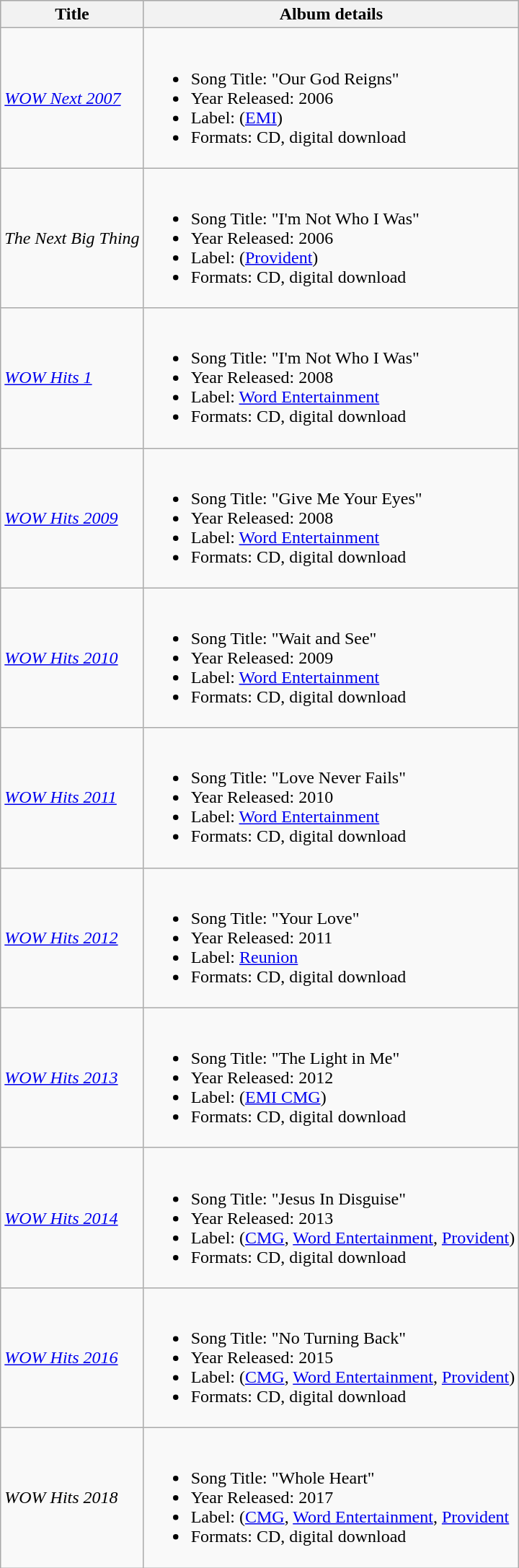<table class=wikitable>
<tr style="background:#ccc;">
<th align="left">Title</th>
<th align="left">Album details</th>
</tr>
<tr>
<td scope="row"><em><a href='#'>WOW Next 2007</a></em></td>
<td><br><ul><li>Song Title: "Our God Reigns"</li><li>Year Released: 2006</li><li>Label: (<a href='#'>EMI</a>)</li><li>Formats: CD, digital download</li></ul></td>
</tr>
<tr>
<td scope="row"><em>The Next Big Thing</em></td>
<td><br><ul><li>Song Title: "I'm Not Who I Was"</li><li>Year Released: 2006</li><li>Label: (<a href='#'>Provident</a>)</li><li>Formats: CD, digital download</li></ul></td>
</tr>
<tr>
<td scope="row"><em><a href='#'>WOW Hits 1</a></em></td>
<td><br><ul><li>Song Title: "I'm Not Who I Was"</li><li>Year Released: 2008</li><li>Label: <a href='#'>Word Entertainment</a></li><li>Formats: CD, digital download</li></ul></td>
</tr>
<tr>
<td scope="row"><em><a href='#'>WOW Hits 2009</a></em></td>
<td><br><ul><li>Song Title: "Give Me Your Eyes"</li><li>Year Released: 2008</li><li>Label: <a href='#'>Word Entertainment</a></li><li>Formats: CD, digital download</li></ul></td>
</tr>
<tr>
<td scope="row"><em><a href='#'>WOW Hits 2010</a></em></td>
<td><br><ul><li>Song Title: "Wait and See"</li><li>Year Released: 2009</li><li>Label: <a href='#'>Word Entertainment</a></li><li>Formats: CD, digital download</li></ul></td>
</tr>
<tr>
<td scope="row"><em><a href='#'>WOW Hits 2011</a></em></td>
<td><br><ul><li>Song Title: "Love Never Fails"</li><li>Year Released: 2010</li><li>Label: <a href='#'>Word Entertainment</a></li><li>Formats: CD, digital download</li></ul></td>
</tr>
<tr>
<td scope="row"><em><a href='#'>WOW Hits 2012</a></em></td>
<td><br><ul><li>Song Title: "Your Love"</li><li>Year Released: 2011</li><li>Label: <a href='#'>Reunion</a></li><li>Formats: CD, digital download</li></ul></td>
</tr>
<tr>
<td scope="row"><em><a href='#'>WOW Hits 2013</a></em></td>
<td><br><ul><li>Song Title: "The Light in Me"</li><li>Year Released: 2012</li><li>Label: (<a href='#'>EMI CMG</a>)</li><li>Formats: CD, digital download</li></ul></td>
</tr>
<tr>
<td scope="row"><em><a href='#'>WOW Hits 2014</a></em></td>
<td><br><ul><li>Song Title: "Jesus In Disguise"</li><li>Year Released: 2013</li><li>Label: (<a href='#'>CMG</a>, <a href='#'>Word Entertainment</a>, <a href='#'>Provident</a>)</li><li>Formats: CD, digital download</li></ul></td>
</tr>
<tr>
<td scope="row"><em><a href='#'>WOW Hits 2016</a></em></td>
<td><br><ul><li>Song Title: "No Turning Back"<br></li><li>Year Released: 2015</li><li>Label: (<a href='#'>CMG</a>, <a href='#'>Word Entertainment</a>, <a href='#'>Provident</a>)</li><li>Formats: CD, digital download</li></ul></td>
</tr>
<tr>
<td scope="row"><em>WOW Hits 2018</em></td>
<td><br><ul><li>Song Title: "Whole Heart"</li><li>Year Released: 2017</li><li>Label: (<a href='#'>CMG</a>, <a href='#'>Word Entertainment</a>, <a href='#'>Provident</a></li><li>Formats: CD, digital download</li></ul></td>
</tr>
</table>
